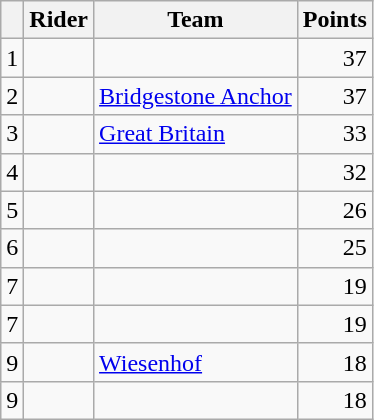<table class=wikitable>
<tr>
<th></th>
<th>Rider</th>
<th>Team</th>
<th>Points</th>
</tr>
<tr>
<td>1</td>
<td> </td>
<td></td>
<td align=right>37</td>
</tr>
<tr>
<td>2</td>
<td></td>
<td><a href='#'>Bridgestone Anchor</a></td>
<td align=right>37</td>
</tr>
<tr>
<td>3</td>
<td></td>
<td><a href='#'>Great Britain</a></td>
<td align=right>33</td>
</tr>
<tr>
<td>4</td>
<td></td>
<td></td>
<td align=right>32</td>
</tr>
<tr>
<td>5</td>
<td></td>
<td></td>
<td align=right>26</td>
</tr>
<tr>
<td>6</td>
<td></td>
<td></td>
<td align=right>25</td>
</tr>
<tr>
<td>7</td>
<td></td>
<td></td>
<td align=right>19</td>
</tr>
<tr>
<td>7</td>
<td></td>
<td></td>
<td align=right>19</td>
</tr>
<tr>
<td>9</td>
<td></td>
<td><a href='#'>Wiesenhof</a></td>
<td align=right>18</td>
</tr>
<tr>
<td>9</td>
<td></td>
<td></td>
<td align=right>18</td>
</tr>
</table>
